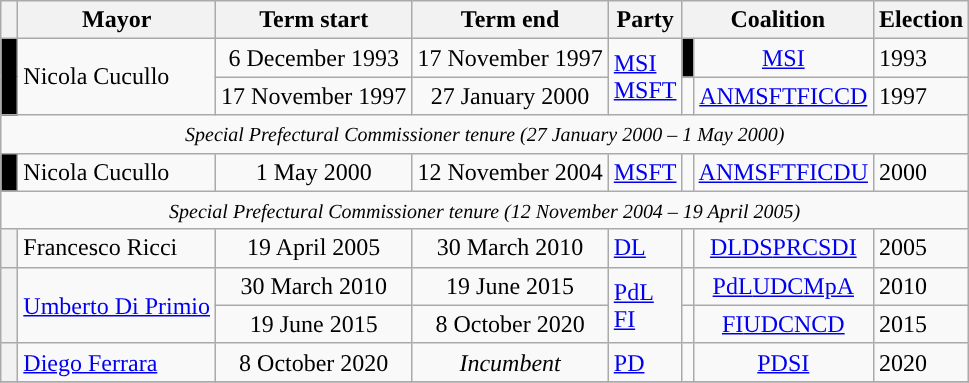<table class="wikitable">
<tr>
<th class=unsortable> </th>
<th>Mayor</th>
<th>Term start</th>
<th>Term end</th>
<th>Party</th>
<th colspan="2">Coalition</th>
<th>Election</th>
</tr>
<tr>
<th rowspan=2 style="background:#000000;"></th>
<td rowspan=2>Nicola Cucullo</td>
<td align=center>6 December 1993</td>
<td align=center>17 November 1997</td>
<td rowspan=2><a href='#'>MSI</a><br><a href='#'>MSFT</a></td>
<td style="background:#000000;"></td>
<td align=center><a href='#'>MSI</a></td>
<td>1993</td>
</tr>
<tr>
<td align=center>17 November 1997</td>
<td align=center>27 January 2000</td>
<td style="background:"></td>
<td align=center><a href='#'>AN</a><a href='#'>MSFT</a><a href='#'>FI</a><a href='#'>CCD</a></td>
<td>1997</td>
</tr>
<tr>
<td colspan=8 align=center><small><em>Special Prefectural Commissioner tenure (27 January 2000 – 1 May 2000)</em></small></td>
</tr>
<tr>
<td style="background:#000000;"><small><strong></strong></small></td>
<td>Nicola Cucullo</td>
<td align=center>1 May 2000</td>
<td align=center>12 November 2004</td>
<td><a href='#'>MSFT</a></td>
<td style="background:"></td>
<td align=center><a href='#'>AN</a><a href='#'>MSFT</a><a href='#'>FI</a><a href='#'>CDU</a></td>
<td>2000</td>
</tr>
<tr>
<td colspan=8 align=center><small><em>Special Prefectural Commissioner tenure (12 November 2004 – 19 April 2005)</em></small></td>
</tr>
<tr>
<th style="background:"></th>
<td>Francesco Ricci</td>
<td align=center>19 April 2005</td>
<td align=center>30 March 2010</td>
<td><a href='#'>DL</a></td>
<td style="background:"></td>
<td align=center><a href='#'>DL</a><a href='#'>DS</a><a href='#'>PRC</a><a href='#'>SDI</a></td>
<td>2005</td>
</tr>
<tr>
<th rowspan=2 style="background:"></th>
<td rowspan=2><a href='#'>Umberto Di Primio</a></td>
<td align=center>30 March 2010</td>
<td align=center>19 June 2015</td>
<td rowspan=2><a href='#'>PdL</a><br><a href='#'>FI</a></td>
<td style="background:"></td>
<td align=center><a href='#'>PdL</a><a href='#'>UDC</a><a href='#'>MpA</a></td>
<td>2010</td>
</tr>
<tr>
<td align=center>19 June 2015</td>
<td align=center>8 October 2020</td>
<td style="background:"></td>
<td align=center><a href='#'>FI</a><a href='#'>UDC</a><a href='#'>NCD</a></td>
<td>2015</td>
</tr>
<tr>
<th style="background:"></th>
<td><a href='#'>Diego Ferrara</a></td>
<td align=center>8 October 2020</td>
<td align=center><em>Incumbent</em></td>
<td><a href='#'>PD</a></td>
<td style="background:"></td>
<td align=center><a href='#'>PD</a><a href='#'>SI</a></td>
<td>2020</td>
</tr>
<tr>
</tr>
</table>
